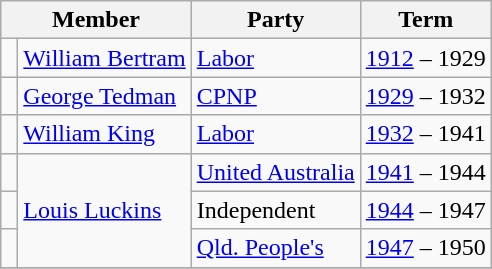<table class="wikitable">
<tr>
<th colspan="2">Member</th>
<th>Party</th>
<th>Term</th>
</tr>
<tr>
<td> </td>
<td><a href='#'>William Bertram</a></td>
<td><a href='#'>Labor</a></td>
<td><a href='#'>1912</a> – 1929</td>
</tr>
<tr>
<td> </td>
<td><a href='#'>George Tedman</a></td>
<td><a href='#'>CPNP</a></td>
<td><a href='#'>1929</a> – 1932</td>
</tr>
<tr>
<td> </td>
<td><a href='#'>William King</a></td>
<td><a href='#'>Labor</a></td>
<td><a href='#'>1932</a> – 1941</td>
</tr>
<tr>
<td> </td>
<td rowspan=3><a href='#'>Louis Luckins</a></td>
<td><a href='#'>United Australia</a></td>
<td><a href='#'>1941</a> – 1944</td>
</tr>
<tr>
<td> </td>
<td>Independent</td>
<td><a href='#'>1944</a> – 1947</td>
</tr>
<tr>
<td> </td>
<td><a href='#'>Qld. People's</a></td>
<td><a href='#'>1947</a> – 1950</td>
</tr>
<tr>
</tr>
</table>
